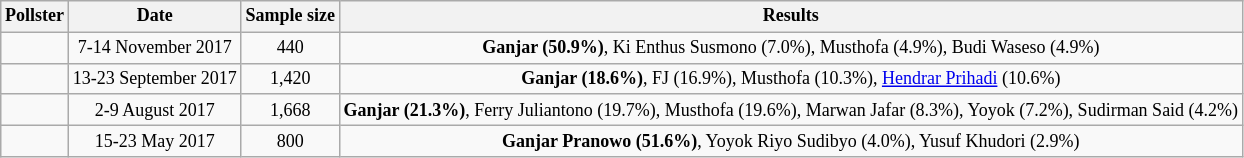<table class="wikitable sortable" style="text-align: center; font-size: 75%;">
<tr>
<th>Pollster</th>
<th>Date</th>
<th>Sample size</th>
<th>Results</th>
</tr>
<tr>
<td></td>
<td>7-14 November 2017</td>
<td>440</td>
<td><strong>Ganjar (50.9%)</strong>, Ki Enthus Susmono (7.0%), Musthofa (4.9%), Budi Waseso (4.9%)</td>
</tr>
<tr>
<td> </td>
<td>13-23 September 2017</td>
<td>1,420</td>
<td><strong>Ganjar (18.6%)</strong>, FJ (16.9%), Musthofa (10.3%), <a href='#'>Hendrar Prihadi</a> (10.6%)</td>
</tr>
<tr>
<td></td>
<td>2-9 August 2017</td>
<td>1,668</td>
<td><strong>Ganjar (21.3%)</strong>, Ferry Juliantono (19.7%), Musthofa (19.6%), Marwan Jafar (8.3%), Yoyok (7.2%), Sudirman Said (4.2%)</td>
</tr>
<tr>
<td></td>
<td>15-23 May 2017</td>
<td>800</td>
<td><strong>Ganjar Pranowo (51.6%)</strong>, Yoyok Riyo Sudibyo (4.0%), Yusuf Khudori (2.9%)</td>
</tr>
</table>
